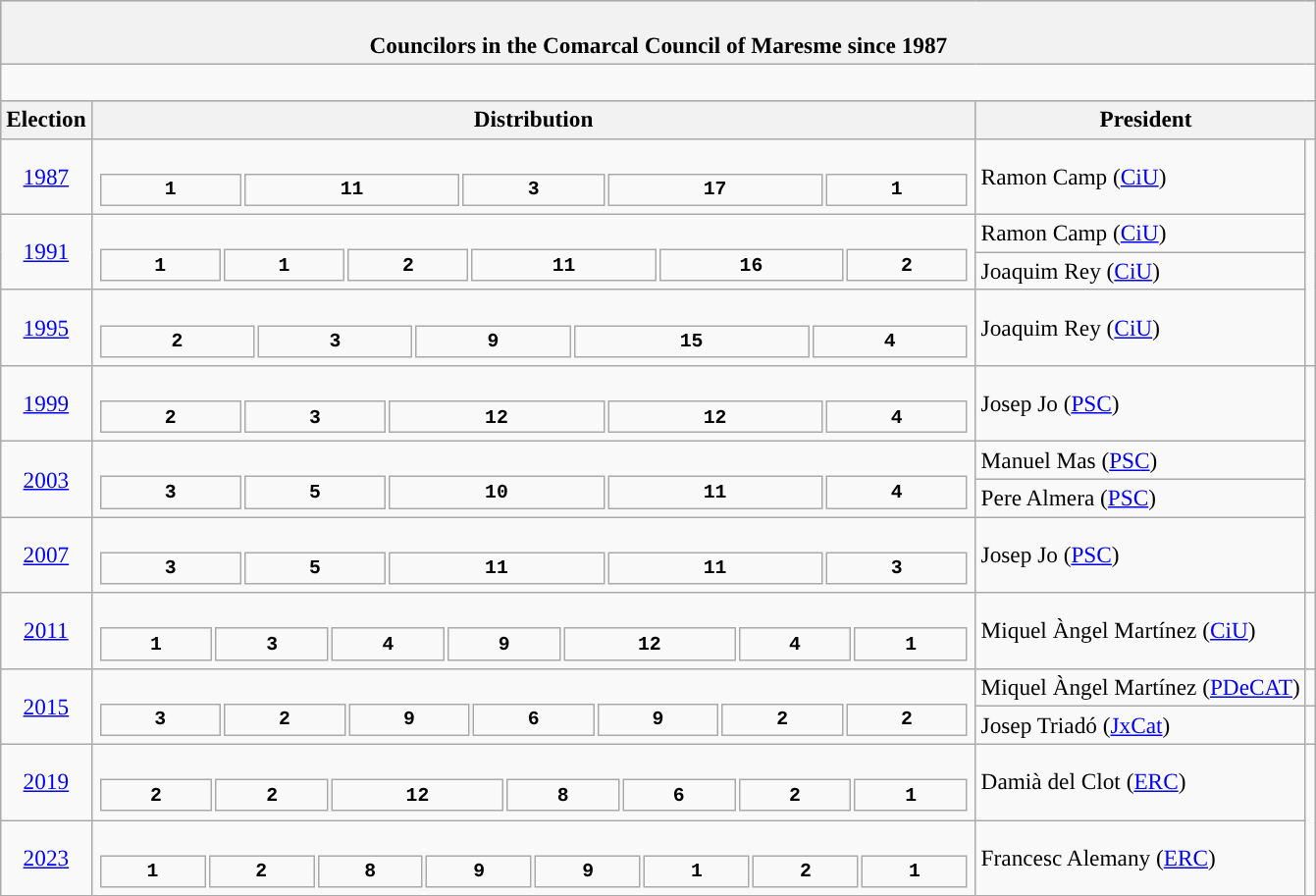<table class="wikitable" style="font-size:97%;">
<tr bgcolor="#CCCCCC">
<th colspan="4"><br>Councilors in the Comarcal Council of Maresme since 1987</th>
</tr>
<tr>
<td colspan="4"><br>


















</td>
</tr>
<tr bgcolor="#CCCCCC">
<th>Election</th>
<th>Distribution</th>
<th colspan="2">President</th>
</tr>
<tr>
<td align=center><a href='#'>1987</a></td>
<td><br><table style="width:45em; font-size:85%; text-align:center; font-family:Courier New;">
<tr style="font-weight:bold">
<td style="background:">1</td>
<td style="background:">11</td>
<td style="background:">3</td>
<td style="background:">17</td>
<td style="background:">1</td>
</tr>
</table>
</td>
<td rowspan="1">Ramon Camp (<a href='#'>CiU</a>)</td>
<td rowspan="4" style="background:"></td>
</tr>
<tr>
<td rowspan="2" align=center><a href='#'>1991</a></td>
<td rowspan="2"><br><table style="width:45em; font-size:85%; text-align:center; font-family:Courier New;">
<tr style="font-weight:bold">
<td style="background:">1</td>
<td style="background:">1</td>
<td style="background:">2</td>
<td style="background:">11</td>
<td style="background:">16</td>
<td style="background:">2</td>
</tr>
</table>
</td>
<td rowspan="1">Ramon Camp (<a href='#'>CiU</a>)</td>
</tr>
<tr>
<td rowspan="1">Joaquim Rey (<a href='#'>CiU</a>)</td>
</tr>
<tr>
<td align=center><a href='#'>1995</a></td>
<td><br><table style="width:45em; font-size:85%; text-align:center; font-family:Courier New;">
<tr style="font-weight:bold">
<td style="background:">2</td>
<td style="background:">3</td>
<td style="background:">9</td>
<td style="background:">15</td>
<td style="background:">4</td>
</tr>
</table>
</td>
<td rowspan="1">Joaquim Rey (<a href='#'>CiU</a>)</td>
</tr>
<tr>
<td align=center><a href='#'>1999</a></td>
<td><br><table style="width:45em; font-size:85%; text-align:center; font-family:Courier New;">
<tr style="font-weight:bold">
<td style="background:">2</td>
<td style="background:">3</td>
<td style="background:">12</td>
<td style="background:">12</td>
<td style="background:">4</td>
</tr>
</table>
</td>
<td rowspan="1">Josep Jo (<a href='#'>PSC</a>)</td>
<td rowspan="4" style="background:"></td>
</tr>
<tr>
<td rowspan="2" align=center><a href='#'>2003</a></td>
<td rowspan="2"><br><table style="width:45em; font-size:85%; text-align:center; font-family:Courier New;">
<tr style="font-weight:bold">
<td style="background:">3</td>
<td style="background:">5</td>
<td style="background:">10</td>
<td style="background:">11</td>
<td style="background:">4</td>
</tr>
</table>
</td>
<td rowspan="1">Manuel Mas (<a href='#'>PSC</a>) </td>
</tr>
<tr>
<td rowspan="1">Pere Almera (<a href='#'>PSC</a>) </td>
</tr>
<tr>
<td align=center><a href='#'>2007</a></td>
<td><br><table style="width:45em; font-size:85%; text-align:center; font-family:Courier New;">
<tr style="font-weight:bold">
<td style="background:">3</td>
<td style="background:">5</td>
<td style="background:">11</td>
<td style="background:">11</td>
<td style="background:">3</td>
</tr>
</table>
</td>
<td rowspan="1">Josep Jo (<a href='#'>PSC</a>)</td>
</tr>
<tr>
<td rowspan="1" align=center><a href='#'>2011</a></td>
<td><br><table style="width:45em; font-size:85%; text-align:center; font-family:Courier New;">
<tr style="font-weight:bold">
<td style="background:">1</td>
<td style="background:">3</td>
<td style="background:">4</td>
<td style="background:">9</td>
<td style="background:">12</td>
<td style="background:">4</td>
<td style="background:">1</td>
</tr>
</table>
</td>
<td rowspan="1">Miquel Àngel Martínez (<a href='#'>CiU</a>)</td>
<td rowspan="1" style="background:"></td>
</tr>
<tr>
<td rowspan="2" align=center><a href='#'>2015</a></td>
<td rowspan="2"><br><table style="width:45em; font-size:85%; text-align:center; font-family:Courier New;">
<tr style="font-weight:bold">
<td style="background:">3</td>
<td style="background:">2</td>
<td style="background:">9</td>
<td style="background:">6</td>
<td style="background:">9</td>
<td style="background:">2</td>
<td style="background:">2</td>
</tr>
</table>
</td>
<td rowspan="1">Miquel Àngel Martínez (<a href='#'>PDeCAT</a>) </td>
<td rowspan="1" style="background:"></td>
</tr>
<tr>
<td rowspan="1">Josep Triadó (<a href='#'>JxCat</a>) </td>
<td rowspan="1" style="background:"></td>
</tr>
<tr>
<td align=center><a href='#'>2019</a></td>
<td><br><table style="width:45em; font-size:85%; text-align:center; font-family:Courier New;">
<tr style="font-weight:bold">
<td style="background:">2</td>
<td style="background:">2</td>
<td style="background:">12</td>
<td style="background:">8</td>
<td style="background:">6</td>
<td style="background:">2</td>
<td style="background:">1</td>
</tr>
</table>
</td>
<td rowspan="1">Damià del Clot (<a href='#'>ERC</a>)</td>
<td rowspan="2" style="background:"></td>
</tr>
<tr>
<td align=center><a href='#'>2023</a></td>
<td><br><table style="width:45em; font-size:85%; text-align:center; font-family:Courier New;">
<tr style="font-weight:bold">
<td style="background:">1</td>
<td style="background:">2</td>
<td style="background:">8</td>
<td style="background:">9</td>
<td style="background:">9</td>
<td style="background:">1</td>
<td style="background:">2</td>
<td style="background:">1</td>
</tr>
</table>
</td>
<td rowspan="1">Francesc Alemany (<a href='#'>ERC</a>)</td>
</tr>
</table>
